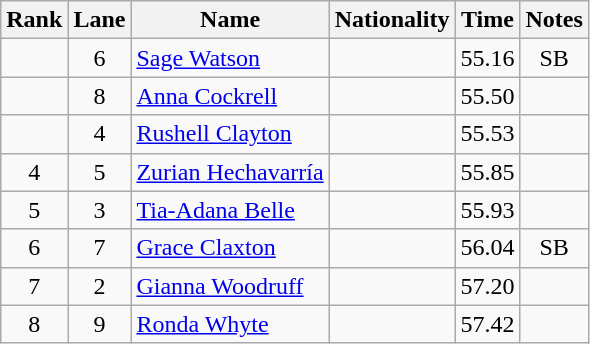<table class="wikitable sortable" style="text-align:center">
<tr>
<th>Rank</th>
<th>Lane</th>
<th>Name</th>
<th>Nationality</th>
<th>Time</th>
<th>Notes</th>
</tr>
<tr>
<td></td>
<td>6</td>
<td align=left><a href='#'>Sage Watson</a></td>
<td align=left></td>
<td>55.16</td>
<td>SB</td>
</tr>
<tr>
<td></td>
<td>8</td>
<td align=left><a href='#'>Anna Cockrell</a></td>
<td align=left></td>
<td>55.50</td>
<td></td>
</tr>
<tr>
<td></td>
<td>4</td>
<td align=left><a href='#'>Rushell Clayton</a></td>
<td align=left></td>
<td>55.53</td>
<td></td>
</tr>
<tr>
<td>4</td>
<td>5</td>
<td align=left><a href='#'>Zurian Hechavarría</a></td>
<td align=left></td>
<td>55.85</td>
<td></td>
</tr>
<tr>
<td>5</td>
<td>3</td>
<td align=left><a href='#'>Tia-Adana Belle</a></td>
<td align=left></td>
<td>55.93</td>
<td></td>
</tr>
<tr>
<td>6</td>
<td>7</td>
<td align=left><a href='#'>Grace Claxton</a></td>
<td align=left></td>
<td>56.04</td>
<td>SB</td>
</tr>
<tr>
<td>7</td>
<td>2</td>
<td align=left><a href='#'>Gianna Woodruff</a></td>
<td align=left></td>
<td>57.20</td>
<td></td>
</tr>
<tr>
<td>8</td>
<td>9</td>
<td align=left><a href='#'>Ronda Whyte</a></td>
<td align=left></td>
<td>57.42</td>
<td></td>
</tr>
</table>
